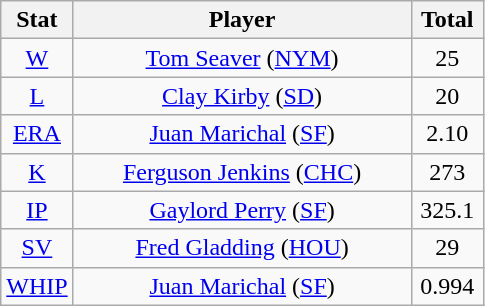<table class="wikitable" style="text-align:center;">
<tr>
<th style="width:15%;">Stat</th>
<th>Player</th>
<th style="width:15%;">Total</th>
</tr>
<tr>
<td><a href='#'>W</a></td>
<td><a href='#'>Tom Seaver</a> (<a href='#'>NYM</a>)</td>
<td>25</td>
</tr>
<tr>
<td><a href='#'>L</a></td>
<td><a href='#'>Clay Kirby</a> (<a href='#'>SD</a>)</td>
<td>20</td>
</tr>
<tr>
<td><a href='#'>ERA</a></td>
<td><a href='#'>Juan Marichal</a> (<a href='#'>SF</a>)</td>
<td>2.10</td>
</tr>
<tr>
<td><a href='#'>K</a></td>
<td><a href='#'>Ferguson Jenkins</a> (<a href='#'>CHC</a>)</td>
<td>273</td>
</tr>
<tr>
<td><a href='#'>IP</a></td>
<td><a href='#'>Gaylord Perry</a> (<a href='#'>SF</a>)</td>
<td>325.1</td>
</tr>
<tr>
<td><a href='#'>SV</a></td>
<td><a href='#'>Fred Gladding</a> (<a href='#'>HOU</a>)</td>
<td>29</td>
</tr>
<tr>
<td><a href='#'>WHIP</a></td>
<td><a href='#'>Juan Marichal</a> (<a href='#'>SF</a>)</td>
<td>0.994</td>
</tr>
</table>
